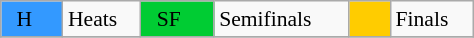<table class="wikitable" style="margin:0.5em auto; font-size:90%;position:relative;" width=25%;>
<tr>
<td bgcolor=#3399ff> H </td>
<td>Heats</td>
<td bgcolor=#00cc33> SF </td>
<td>Semifinals</td>
<td bgcolor=#ffcc00>  </td>
<td>Finals</td>
</tr>
<tr>
</tr>
</table>
